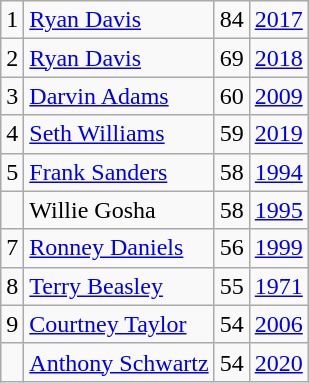<table class="wikitable">
<tr>
<td>1</td>
<td><a href='#'>Ryan Davis</a></td>
<td>84</td>
<td><a href='#'>2017</a></td>
</tr>
<tr>
<td>2</td>
<td><a href='#'>Ryan Davis</a></td>
<td>69</td>
<td><a href='#'>2018</a></td>
</tr>
<tr>
<td>3</td>
<td><a href='#'>Darvin Adams</a></td>
<td>60</td>
<td><a href='#'>2009</a></td>
</tr>
<tr>
<td>4</td>
<td><a href='#'>Seth Williams</a></td>
<td>59</td>
<td><a href='#'>2019</a></td>
</tr>
<tr>
<td>5</td>
<td><a href='#'>Frank Sanders</a></td>
<td>58</td>
<td><a href='#'>1994</a></td>
</tr>
<tr>
<td></td>
<td>Willie Gosha</td>
<td>58</td>
<td><a href='#'>1995</a></td>
</tr>
<tr>
<td>7</td>
<td><a href='#'>Ronney Daniels</a></td>
<td>56</td>
<td><a href='#'>1999</a></td>
</tr>
<tr>
<td>8</td>
<td><a href='#'>Terry Beasley</a></td>
<td>55</td>
<td><a href='#'>1971</a></td>
</tr>
<tr>
<td>9</td>
<td><a href='#'>Courtney Taylor</a></td>
<td>54</td>
<td><a href='#'>2006</a></td>
</tr>
<tr>
<td></td>
<td><a href='#'>Anthony Schwartz</a></td>
<td>54</td>
<td><a href='#'>2020</a></td>
</tr>
</table>
